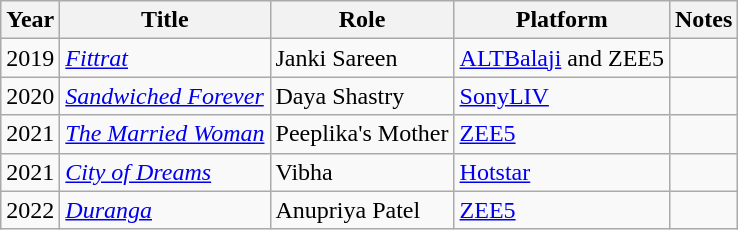<table class="wikitable">
<tr>
<th>Year</th>
<th>Title</th>
<th>Role</th>
<th>Platform</th>
<th>Notes</th>
</tr>
<tr>
<td>2019</td>
<td><em><a href='#'>Fittrat</a></em></td>
<td>Janki Sareen</td>
<td><a href='#'>ALTBalaji</a> and ZEE5</td>
<td></td>
</tr>
<tr>
<td>2020</td>
<td><em><a href='#'>Sandwiched Forever</a></em></td>
<td>Daya Shastry</td>
<td><a href='#'>SonyLIV</a></td>
<td></td>
</tr>
<tr>
<td>2021</td>
<td><em><a href='#'>The Married Woman</a></em></td>
<td>Peeplika's Mother</td>
<td><a href='#'>ZEE5</a></td>
<td></td>
</tr>
<tr>
<td>2021</td>
<td><em><a href='#'>City of Dreams</a></em></td>
<td>Vibha</td>
<td><a href='#'>Hotstar</a></td>
<td></td>
</tr>
<tr>
<td>2022</td>
<td><em><a href='#'>Duranga</a></em></td>
<td>Anupriya Patel</td>
<td><a href='#'>ZEE5</a></td>
<td></td>
</tr>
</table>
